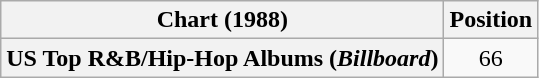<table class="wikitable plainrowheaders" style="text-align:center">
<tr>
<th scope="col">Chart (1988)</th>
<th scope="col">Position</th>
</tr>
<tr>
<th scope="row">US Top R&B/Hip-Hop Albums (<em>Billboard</em>)</th>
<td>66</td>
</tr>
</table>
